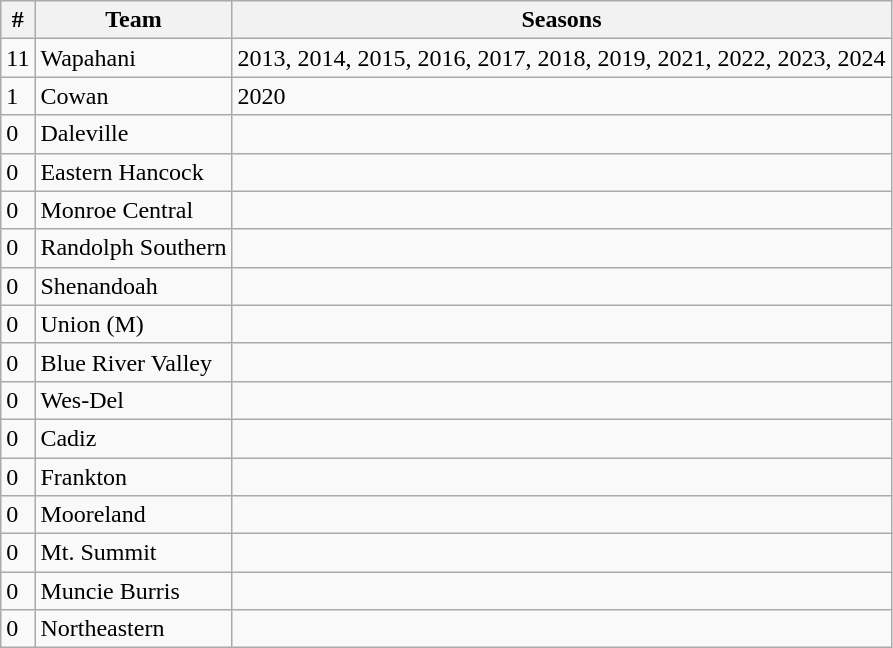<table class="wikitable" style=>
<tr>
<th>#</th>
<th>Team</th>
<th>Seasons</th>
</tr>
<tr>
<td>11</td>
<td>Wapahani</td>
<td>2013, 2014, 2015, 2016, 2017, 2018, 2019, 2021, 2022, 2023, 2024</td>
</tr>
<tr>
<td>1</td>
<td>Cowan</td>
<td>2020</td>
</tr>
<tr>
<td>0</td>
<td>Daleville</td>
<td></td>
</tr>
<tr>
<td>0</td>
<td>Eastern Hancock</td>
<td></td>
</tr>
<tr>
<td>0</td>
<td>Monroe Central</td>
<td></td>
</tr>
<tr>
<td>0</td>
<td>Randolph Southern</td>
<td></td>
</tr>
<tr>
<td>0</td>
<td>Shenandoah</td>
<td></td>
</tr>
<tr>
<td>0</td>
<td>Union (M)</td>
<td></td>
</tr>
<tr>
<td>0</td>
<td>Blue River Valley</td>
<td></td>
</tr>
<tr>
<td>0</td>
<td>Wes-Del</td>
<td></td>
</tr>
<tr>
<td>0</td>
<td>Cadiz</td>
<td></td>
</tr>
<tr>
<td>0</td>
<td>Frankton</td>
<td></td>
</tr>
<tr>
<td>0</td>
<td>Mooreland</td>
<td></td>
</tr>
<tr>
<td>0</td>
<td>Mt. Summit</td>
<td></td>
</tr>
<tr>
<td>0</td>
<td>Muncie Burris</td>
<td></td>
</tr>
<tr>
<td>0</td>
<td>Northeastern</td>
<td></td>
</tr>
</table>
